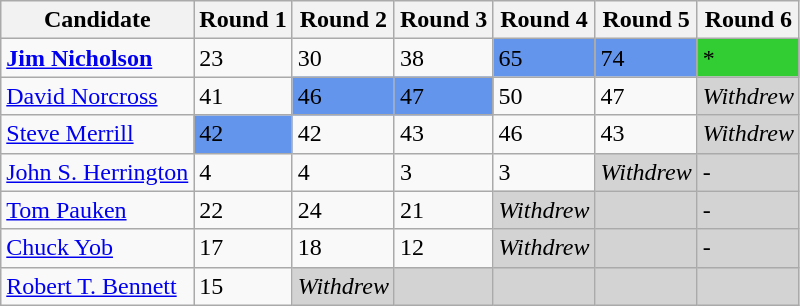<table class="wikitable">
<tr>
<th>Candidate</th>
<th>Round 1</th>
<th>Round 2</th>
<th>Round 3</th>
<th>Round 4</th>
<th>Round 5</th>
<th>Round 6</th>
</tr>
<tr>
<td><strong><a href='#'>Jim Nicholson</a></strong></td>
<td>23</td>
<td>30</td>
<td>38</td>
<td style="background:cornflowerblue;">65</td>
<td style="background:cornflowerblue;">74</td>
<td style="background:limegreen;">*</td>
</tr>
<tr>
<td><a href='#'>David Norcross</a></td>
<td>41</td>
<td style="background:cornflowerblue;">46</td>
<td style="background:cornflowerblue;">47</td>
<td>50</td>
<td>47</td>
<td style="background:lightgrey;"><em>Withdrew</em></td>
</tr>
<tr>
<td><a href='#'>Steve Merrill</a></td>
<td style="background:cornflowerblue;">42</td>
<td>42</td>
<td>43</td>
<td>46</td>
<td>43</td>
<td style="background:lightgrey;"><em>Withdrew</em></td>
</tr>
<tr>
<td><a href='#'>John S. Herrington</a></td>
<td>4</td>
<td>4</td>
<td>3</td>
<td>3</td>
<td style="background:lightgrey;"><em>Withdrew</em></td>
<td style="background:lightgrey;">-</td>
</tr>
<tr>
<td><a href='#'>Tom Pauken</a></td>
<td>22</td>
<td>24</td>
<td>21</td>
<td style="background:lightgrey;"><em>Withdrew</em></td>
<td style="background:lightgrey;"></td>
<td style="background:lightgrey;">-</td>
</tr>
<tr>
<td><a href='#'>Chuck Yob</a></td>
<td>17</td>
<td>18</td>
<td>12</td>
<td style="background:lightgrey;"><em>Withdrew</em></td>
<td style="background:lightgrey;"></td>
<td style="background:lightgrey;">-</td>
</tr>
<tr>
<td><a href='#'>Robert T. Bennett</a></td>
<td>15</td>
<td style="background:lightgrey;"><em>Withdrew</em></td>
<td style="background:lightgrey;"></td>
<td style="background:lightgrey;"></td>
<td style="background:lightgrey;"></td>
<td style="background:lightgrey;"></td>
</tr>
</table>
